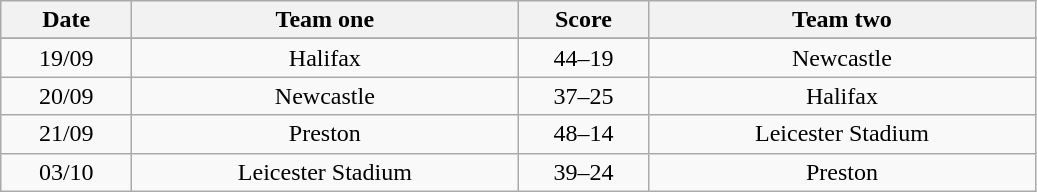<table class="wikitable" style="text-align: center">
<tr>
<th width=80>Date</th>
<th width=250>Team one</th>
<th width=80>Score</th>
<th width=250>Team two</th>
</tr>
<tr>
</tr>
<tr>
<td>19/09</td>
<td>Halifax</td>
<td>44–19</td>
<td>Newcastle</td>
</tr>
<tr>
<td>20/09</td>
<td>Newcastle</td>
<td>37–25</td>
<td>Halifax</td>
</tr>
<tr>
<td>21/09</td>
<td>Preston</td>
<td>48–14</td>
<td>Leicester Stadium</td>
</tr>
<tr>
<td>03/10</td>
<td>Leicester Stadium</td>
<td>39–24</td>
<td>Preston</td>
</tr>
</table>
